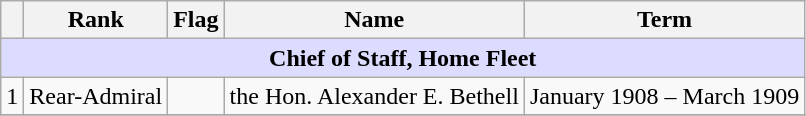<table class="wikitable">
<tr>
<th></th>
<th>Rank</th>
<th>Flag</th>
<th>Name</th>
<th>Term</th>
</tr>
<tr>
<td colspan="5" align="center" style="background:#dcdcfe;"><strong>Chief of Staff, Home Fleet</strong></td>
</tr>
<tr>
<td>1</td>
<td>Rear-Admiral</td>
<td></td>
<td>the Hon. Alexander E. Bethell</td>
<td>January 1908 – March 1909</td>
</tr>
<tr>
</tr>
</table>
